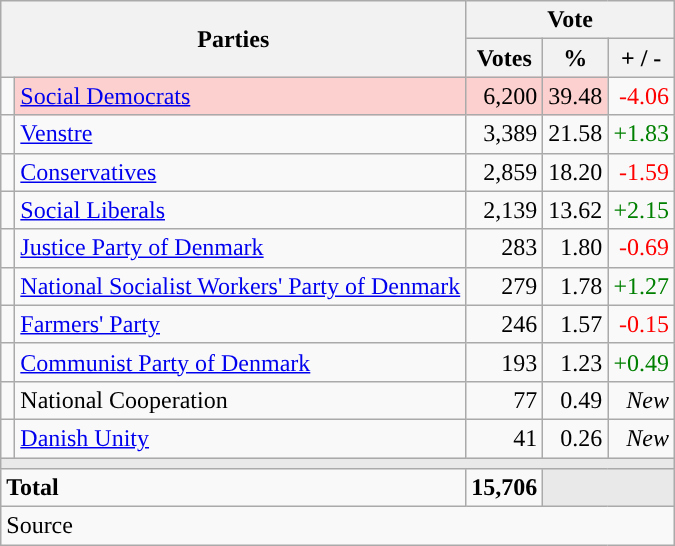<table class="wikitable" style="text-align:right;">
<tr>
<th style="text-align:centre;" rowspan="2" colspan="2" width="225">Parties</th>
<th colspan="3">Vote</th>
</tr>
<tr>
<th width="15">Votes</th>
<th width="15">%</th>
<th width="15">+ / -</th>
</tr>
<tr>
<td width="2" style="color:inherit;background:"></td>
<td bgcolor=#fbd0ce  align="left"><a href='#'>Social Democrats</a></td>
<td bgcolor=#fbd0ce>6,200</td>
<td bgcolor=#fbd0ce>39.48</td>
<td style=color:red;>-4.06</td>
</tr>
<tr>
<td width="2" style="color:inherit;background:"></td>
<td align="left"><a href='#'>Venstre</a></td>
<td>3,389</td>
<td>21.58</td>
<td style=color:green;>+1.83</td>
</tr>
<tr>
<td width="2" style="color:inherit;background:"></td>
<td align="left"><a href='#'>Conservatives</a></td>
<td>2,859</td>
<td>18.20</td>
<td style=color:red;>-1.59</td>
</tr>
<tr>
<td width="2" style="color:inherit;background:"></td>
<td align="left"><a href='#'>Social Liberals</a></td>
<td>2,139</td>
<td>13.62</td>
<td style=color:green;>+2.15</td>
</tr>
<tr>
<td width="2" style="color:inherit;background:"></td>
<td align="left"><a href='#'>Justice Party of Denmark</a></td>
<td>283</td>
<td>1.80</td>
<td style=color:red;>-0.69</td>
</tr>
<tr>
<td width="2" style="color:inherit;background:"></td>
<td align="left"><a href='#'>National Socialist Workers' Party of Denmark</a></td>
<td>279</td>
<td>1.78</td>
<td style=color:green;>+1.27</td>
</tr>
<tr>
<td width="2" style="color:inherit;background:"></td>
<td align="left"><a href='#'>Farmers' Party</a></td>
<td>246</td>
<td>1.57</td>
<td style=color:red;>-0.15</td>
</tr>
<tr>
<td width="2" style="color:inherit;background:"></td>
<td align="left"><a href='#'>Communist Party of Denmark</a></td>
<td>193</td>
<td>1.23</td>
<td style=color:green;>+0.49</td>
</tr>
<tr>
<td width="2" style="color:inherit;background:"></td>
<td align="left">National Cooperation</td>
<td>77</td>
<td>0.49</td>
<td><em>New</em></td>
</tr>
<tr>
<td width="2" style="color:inherit;background:"></td>
<td align="left"><a href='#'>Danish Unity</a></td>
<td>41</td>
<td>0.26</td>
<td><em>New</em></td>
</tr>
<tr>
<td colspan="7" bgcolor="#E9E9E9"></td>
</tr>
<tr>
<td align="left" colspan="2"><strong>Total</strong></td>
<td><strong>15,706</strong></td>
<td bgcolor="#E9E9E9" colspan="2"></td>
</tr>
<tr>
<td align="left" colspan="6">Source</td>
</tr>
</table>
